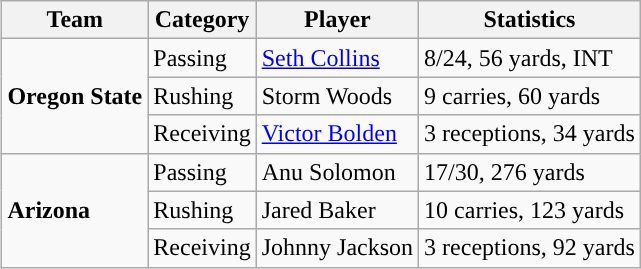<table class="wikitable" style="float: right;">
<tr>
<th>Team</th>
<th>Category</th>
<th>Player</th>
<th>Statistics</th>
</tr>
<tr>
<td rowspan=3><strong>Oregon State</strong></td>
<td>Passing</td>
<td><a href='#'>Seth Collins</a></td>
<td>8/24, 56 yards, INT</td>
</tr>
<tr>
<td>Rushing</td>
<td>Storm Woods</td>
<td>9 carries, 60 yards</td>
</tr>
<tr>
<td>Receiving</td>
<td><a href='#'>Victor Bolden</a></td>
<td>3 receptions, 34 yards</td>
</tr>
<tr>
<td rowspan=3><strong>Arizona</strong></td>
<td>Passing</td>
<td>Anu Solomon</td>
<td>17/30, 276 yards</td>
</tr>
<tr>
<td>Rushing</td>
<td>Jared Baker</td>
<td>10 carries, 123 yards</td>
</tr>
<tr>
<td>Receiving</td>
<td>Johnny Jackson</td>
<td>3 receptions, 92 yards</td>
</tr>
</table>
